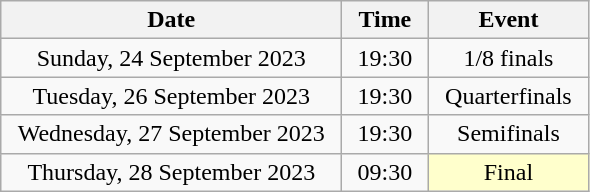<table class = "wikitable" style="text-align:center;">
<tr>
<th width=220>Date</th>
<th width=50>Time</th>
<th width=100>Event</th>
</tr>
<tr>
<td>Sunday, 24 September 2023</td>
<td>19:30</td>
<td>1/8 finals</td>
</tr>
<tr>
<td>Tuesday, 26 September 2023</td>
<td>19:30</td>
<td>Quarterfinals</td>
</tr>
<tr>
<td>Wednesday, 27 September 2023</td>
<td>19:30</td>
<td>Semifinals</td>
</tr>
<tr>
<td>Thursday, 28 September 2023</td>
<td>09:30</td>
<td bgcolor=ffffcc>Final</td>
</tr>
</table>
